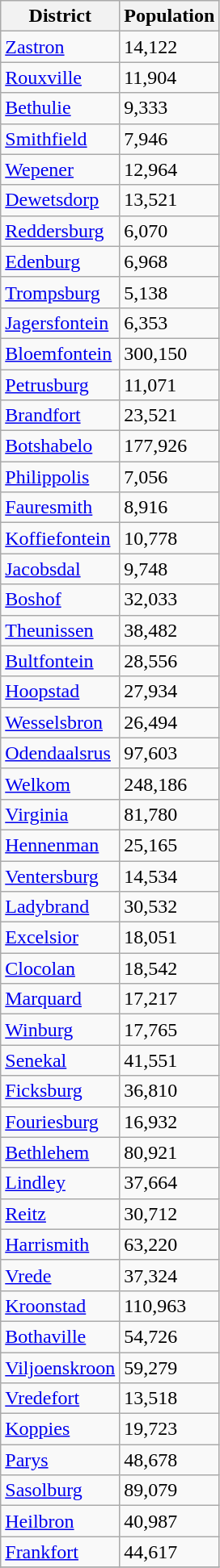<table class="wikitable sortable">
<tr>
<th>District</th>
<th>Population</th>
</tr>
<tr>
<td><a href='#'>Zastron</a></td>
<td>14,122</td>
</tr>
<tr>
<td><a href='#'>Rouxville</a></td>
<td>11,904</td>
</tr>
<tr>
<td><a href='#'>Bethulie</a></td>
<td>9,333</td>
</tr>
<tr>
<td><a href='#'>Smithfield</a></td>
<td>7,946</td>
</tr>
<tr>
<td><a href='#'>Wepener</a></td>
<td>12,964</td>
</tr>
<tr>
<td><a href='#'>Dewetsdorp</a></td>
<td>13,521</td>
</tr>
<tr>
<td><a href='#'>Reddersburg</a></td>
<td>6,070</td>
</tr>
<tr>
<td><a href='#'>Edenburg</a></td>
<td>6,968</td>
</tr>
<tr>
<td><a href='#'>Trompsburg</a></td>
<td>5,138</td>
</tr>
<tr>
<td><a href='#'>Jagersfontein</a></td>
<td>6,353</td>
</tr>
<tr>
<td><a href='#'>Bloemfontein</a></td>
<td>300,150</td>
</tr>
<tr>
<td><a href='#'>Petrusburg</a></td>
<td>11,071</td>
</tr>
<tr>
<td><a href='#'>Brandfort</a></td>
<td>23,521</td>
</tr>
<tr>
<td><a href='#'>Botshabelo</a></td>
<td>177,926</td>
</tr>
<tr>
<td><a href='#'>Philippolis</a></td>
<td>7,056</td>
</tr>
<tr>
<td><a href='#'>Fauresmith</a></td>
<td>8,916</td>
</tr>
<tr>
<td><a href='#'>Koffiefontein</a></td>
<td>10,778</td>
</tr>
<tr>
<td><a href='#'>Jacobsdal</a></td>
<td>9,748</td>
</tr>
<tr>
<td><a href='#'>Boshof</a></td>
<td>32,033</td>
</tr>
<tr>
<td><a href='#'>Theunissen</a></td>
<td>38,482</td>
</tr>
<tr>
<td><a href='#'>Bultfontein</a></td>
<td>28,556</td>
</tr>
<tr>
<td><a href='#'>Hoopstad</a></td>
<td>27,934</td>
</tr>
<tr>
<td><a href='#'>Wesselsbron</a></td>
<td>26,494</td>
</tr>
<tr>
<td><a href='#'>Odendaalsrus</a></td>
<td>97,603</td>
</tr>
<tr>
<td><a href='#'>Welkom</a></td>
<td>248,186</td>
</tr>
<tr>
<td><a href='#'>Virginia</a></td>
<td>81,780</td>
</tr>
<tr>
<td><a href='#'>Hennenman</a></td>
<td>25,165</td>
</tr>
<tr>
<td><a href='#'>Ventersburg</a></td>
<td>14,534</td>
</tr>
<tr>
<td><a href='#'>Ladybrand</a></td>
<td>30,532</td>
</tr>
<tr>
<td><a href='#'>Excelsior</a></td>
<td>18,051</td>
</tr>
<tr>
<td><a href='#'>Clocolan</a></td>
<td>18,542</td>
</tr>
<tr>
<td><a href='#'>Marquard</a></td>
<td>17,217</td>
</tr>
<tr>
<td><a href='#'>Winburg</a></td>
<td>17,765</td>
</tr>
<tr>
<td><a href='#'>Senekal</a></td>
<td>41,551</td>
</tr>
<tr>
<td><a href='#'>Ficksburg</a></td>
<td>36,810</td>
</tr>
<tr>
<td><a href='#'>Fouriesburg</a></td>
<td>16,932</td>
</tr>
<tr>
<td><a href='#'>Bethlehem</a></td>
<td>80,921</td>
</tr>
<tr>
<td><a href='#'>Lindley</a></td>
<td>37,664</td>
</tr>
<tr>
<td><a href='#'>Reitz</a></td>
<td>30,712</td>
</tr>
<tr>
<td><a href='#'>Harrismith</a></td>
<td>63,220</td>
</tr>
<tr>
<td><a href='#'>Vrede</a></td>
<td>37,324</td>
</tr>
<tr>
<td><a href='#'>Kroonstad</a></td>
<td>110,963</td>
</tr>
<tr>
<td><a href='#'>Bothaville</a></td>
<td>54,726</td>
</tr>
<tr>
<td><a href='#'>Viljoenskroon</a></td>
<td>59,279</td>
</tr>
<tr>
<td><a href='#'>Vredefort</a></td>
<td>13,518</td>
</tr>
<tr>
<td><a href='#'>Koppies</a></td>
<td>19,723</td>
</tr>
<tr>
<td><a href='#'>Parys</a></td>
<td>48,678</td>
</tr>
<tr>
<td><a href='#'>Sasolburg</a></td>
<td>89,079</td>
</tr>
<tr>
<td><a href='#'>Heilbron</a></td>
<td>40,987</td>
</tr>
<tr>
<td><a href='#'>Frankfort</a></td>
<td>44,617</td>
</tr>
<tr>
</tr>
</table>
